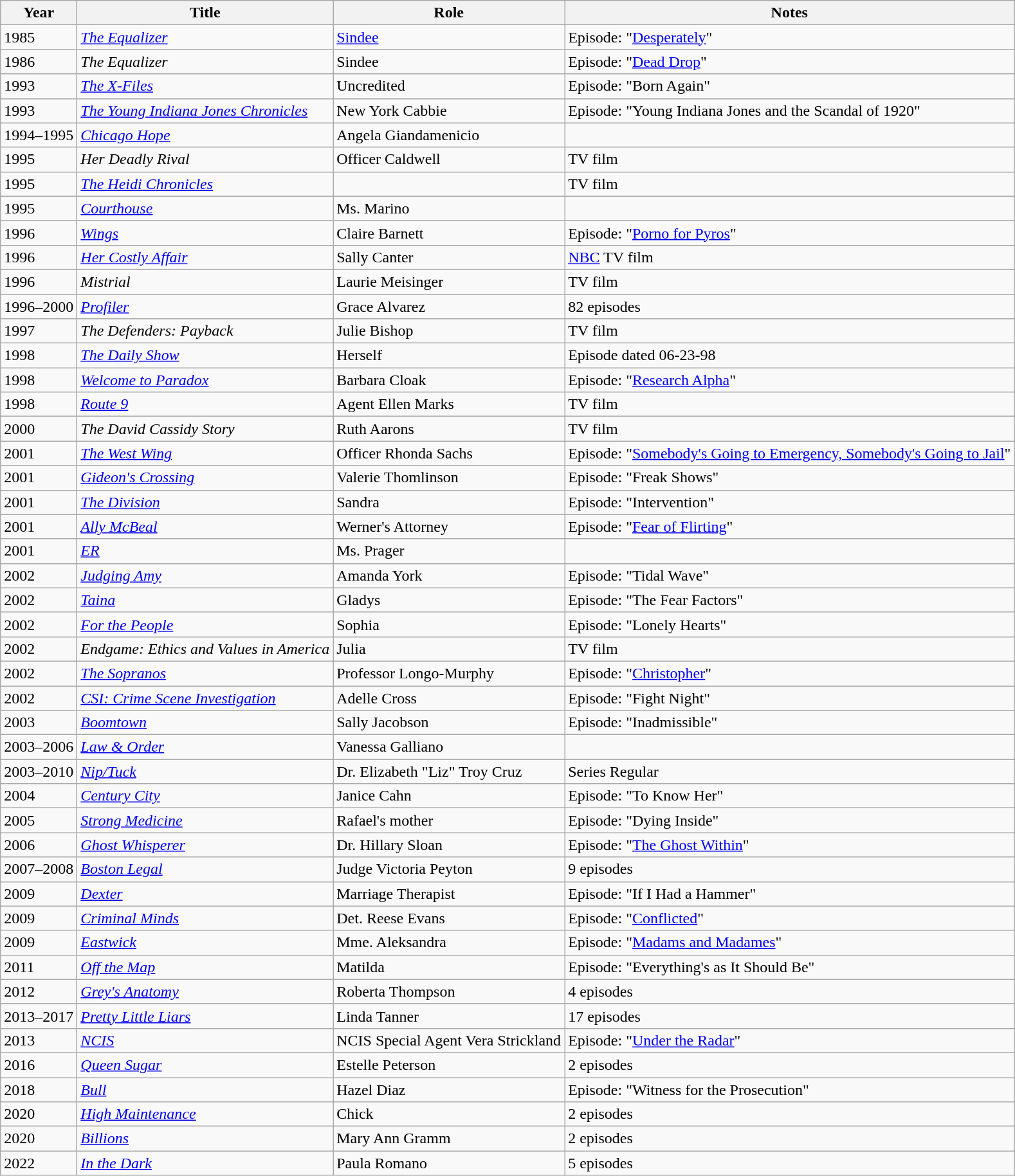<table class="wikitable sortable plainrowheaders">
<tr>
<th scope="col">Year</th>
<th scope="col">Title</th>
<th scope="col">Role</th>
<th scope="col" class="unsortable">Notes</th>
</tr>
<tr>
<td>1985</td>
<td><em><a href='#'>The Equalizer</a></em></td>
<td><a href='#'>Sindee</a></td>
<td>Episode: "<a href='#'>Desperately</a>"</td>
</tr>
<tr>
<td>1986</td>
<td><em>The Equalizer</em></td>
<td>Sindee</td>
<td>Episode: "<a href='#'>Dead Drop</a>"</td>
</tr>
<tr>
<td>1993</td>
<td><em><a href='#'>The X-Files</a></em></td>
<td>Uncredited</td>
<td>Episode: "Born Again"</td>
</tr>
<tr>
<td>1993</td>
<td><em><a href='#'>The Young Indiana Jones Chronicles</a></em></td>
<td>New York Cabbie</td>
<td>Episode: "Young Indiana Jones and the Scandal of 1920"</td>
</tr>
<tr>
<td>1994–1995</td>
<td><em><a href='#'>Chicago Hope</a></em></td>
<td>Angela Giandamenicio</td>
<td></td>
</tr>
<tr>
<td>1995</td>
<td><em>Her Deadly Rival</em></td>
<td>Officer Caldwell</td>
<td>TV film</td>
</tr>
<tr>
<td>1995</td>
<td><em><a href='#'>The Heidi Chronicles</a></em></td>
<td></td>
<td>TV film</td>
</tr>
<tr>
<td>1995</td>
<td><em><a href='#'>Courthouse</a></em></td>
<td>Ms. Marino</td>
<td></td>
</tr>
<tr>
<td>1996</td>
<td><em><a href='#'>Wings</a></em></td>
<td>Claire Barnett</td>
<td>Episode: "<a href='#'>Porno for Pyros</a>"</td>
</tr>
<tr>
<td>1996</td>
<td><em><a href='#'>Her Costly Affair</a></em></td>
<td>Sally Canter</td>
<td><a href='#'>NBC</a> TV film</td>
</tr>
<tr>
<td>1996</td>
<td><em>Mistrial</em></td>
<td>Laurie Meisinger</td>
<td>TV film</td>
</tr>
<tr>
<td>1996–2000</td>
<td><em><a href='#'>Profiler</a></em></td>
<td>Grace Alvarez</td>
<td>82 episodes</td>
</tr>
<tr>
<td>1997</td>
<td><em>The Defenders: Payback</em></td>
<td>Julie Bishop</td>
<td>TV film</td>
</tr>
<tr>
<td>1998</td>
<td><em><a href='#'>The Daily Show</a></em></td>
<td>Herself</td>
<td>Episode dated 06-23-98</td>
</tr>
<tr>
<td>1998</td>
<td><em><a href='#'>Welcome to Paradox</a></em></td>
<td>Barbara Cloak</td>
<td>Episode: "<a href='#'>Research Alpha</a>"</td>
</tr>
<tr>
<td>1998</td>
<td><em><a href='#'>Route 9</a></em></td>
<td>Agent Ellen Marks</td>
<td>TV film</td>
</tr>
<tr>
<td>2000</td>
<td><em>The David Cassidy Story</em></td>
<td>Ruth Aarons</td>
<td>TV film</td>
</tr>
<tr>
<td>2001</td>
<td><em><a href='#'>The West Wing</a></em></td>
<td>Officer Rhonda Sachs</td>
<td>Episode: "<a href='#'>Somebody's Going to Emergency, Somebody's Going to Jail</a>"</td>
</tr>
<tr>
<td>2001</td>
<td><em><a href='#'>Gideon's Crossing</a></em></td>
<td>Valerie Thomlinson</td>
<td>Episode: "Freak Shows"</td>
</tr>
<tr>
<td>2001</td>
<td><em><a href='#'>The Division</a></em></td>
<td>Sandra</td>
<td>Episode: "Intervention"</td>
</tr>
<tr>
<td>2001</td>
<td><em><a href='#'>Ally McBeal</a></em></td>
<td>Werner's Attorney</td>
<td>Episode: "<a href='#'>Fear of Flirting</a>"</td>
</tr>
<tr>
<td>2001</td>
<td><em><a href='#'>ER</a></em></td>
<td>Ms. Prager</td>
<td></td>
</tr>
<tr>
<td>2002</td>
<td><em><a href='#'>Judging Amy</a></em></td>
<td>Amanda York</td>
<td>Episode: "Tidal Wave"</td>
</tr>
<tr>
<td>2002</td>
<td><em><a href='#'>Taina</a></em></td>
<td>Gladys</td>
<td>Episode: "The Fear Factors"</td>
</tr>
<tr>
<td>2002</td>
<td><em><a href='#'>For the People</a></em></td>
<td>Sophia</td>
<td>Episode: "Lonely Hearts"</td>
</tr>
<tr>
<td>2002</td>
<td><em>Endgame: Ethics and Values in America</em></td>
<td>Julia</td>
<td>TV film</td>
</tr>
<tr>
<td>2002</td>
<td><em><a href='#'>The Sopranos</a></em></td>
<td>Professor Longo-Murphy</td>
<td>Episode: "<a href='#'>Christopher</a>"</td>
</tr>
<tr>
<td>2002</td>
<td><em><a href='#'>CSI: Crime Scene Investigation</a></em></td>
<td>Adelle Cross</td>
<td>Episode: "Fight Night"</td>
</tr>
<tr>
<td>2003</td>
<td><em><a href='#'>Boomtown</a></em></td>
<td>Sally Jacobson</td>
<td>Episode: "Inadmissible"</td>
</tr>
<tr>
<td>2003–2006</td>
<td><em><a href='#'>Law & Order</a></em></td>
<td>Vanessa Galliano</td>
<td></td>
</tr>
<tr>
<td>2003–2010</td>
<td><em><a href='#'>Nip/Tuck</a></em></td>
<td>Dr. Elizabeth "Liz" Troy Cruz</td>
<td>Series Regular</td>
</tr>
<tr>
<td>2004</td>
<td><em><a href='#'>Century City</a></em></td>
<td>Janice Cahn</td>
<td>Episode: "To Know Her"</td>
</tr>
<tr>
<td>2005</td>
<td><em><a href='#'>Strong Medicine</a></em></td>
<td>Rafael's mother</td>
<td>Episode: "Dying Inside"</td>
</tr>
<tr>
<td>2006</td>
<td><em><a href='#'>Ghost Whisperer</a></em></td>
<td>Dr. Hillary Sloan</td>
<td>Episode: "<a href='#'>The Ghost Within</a>"</td>
</tr>
<tr>
<td>2007–2008</td>
<td><em><a href='#'>Boston Legal</a></em></td>
<td>Judge Victoria Peyton</td>
<td>9 episodes</td>
</tr>
<tr>
<td>2009</td>
<td><em><a href='#'>Dexter</a></em></td>
<td>Marriage Therapist</td>
<td>Episode: "If I Had a Hammer"</td>
</tr>
<tr>
<td>2009</td>
<td><em><a href='#'>Criminal Minds</a></em></td>
<td>Det. Reese Evans</td>
<td>Episode: "<a href='#'>Conflicted</a>"</td>
</tr>
<tr>
<td>2009</td>
<td><em><a href='#'>Eastwick</a></em></td>
<td>Mme. Aleksandra</td>
<td>Episode: "<a href='#'>Madams and Madames</a>"</td>
</tr>
<tr>
<td>2011</td>
<td><em><a href='#'>Off the Map</a></em></td>
<td>Matilda</td>
<td>Episode: "Everything's as It Should Be"</td>
</tr>
<tr>
<td>2012</td>
<td><em><a href='#'>Grey's Anatomy</a></em></td>
<td>Roberta Thompson</td>
<td>4 episodes</td>
</tr>
<tr>
<td>2013–2017</td>
<td><em><a href='#'>Pretty Little Liars</a></em></td>
<td>Linda Tanner</td>
<td>17 episodes</td>
</tr>
<tr>
<td>2013</td>
<td><em><a href='#'>NCIS</a></em></td>
<td>NCIS Special Agent Vera Strickland</td>
<td>Episode: "<a href='#'>Under the Radar</a>"</td>
</tr>
<tr>
<td>2016</td>
<td><em><a href='#'>Queen Sugar</a></em></td>
<td>Estelle Peterson</td>
<td>2 episodes</td>
</tr>
<tr>
<td>2018</td>
<td><em><a href='#'>Bull</a></em></td>
<td>Hazel Diaz</td>
<td>Episode: "Witness for the Prosecution"</td>
</tr>
<tr>
<td>2020</td>
<td><em><a href='#'>High Maintenance</a></em></td>
<td>Chick</td>
<td>2 episodes</td>
</tr>
<tr>
<td>2020</td>
<td><em><a href='#'>Billions</a></em></td>
<td>Mary Ann Gramm</td>
<td>2 episodes</td>
</tr>
<tr>
<td>2022</td>
<td><em><a href='#'>In the Dark</a></em></td>
<td>Paula Romano</td>
<td>5 episodes</td>
</tr>
</table>
